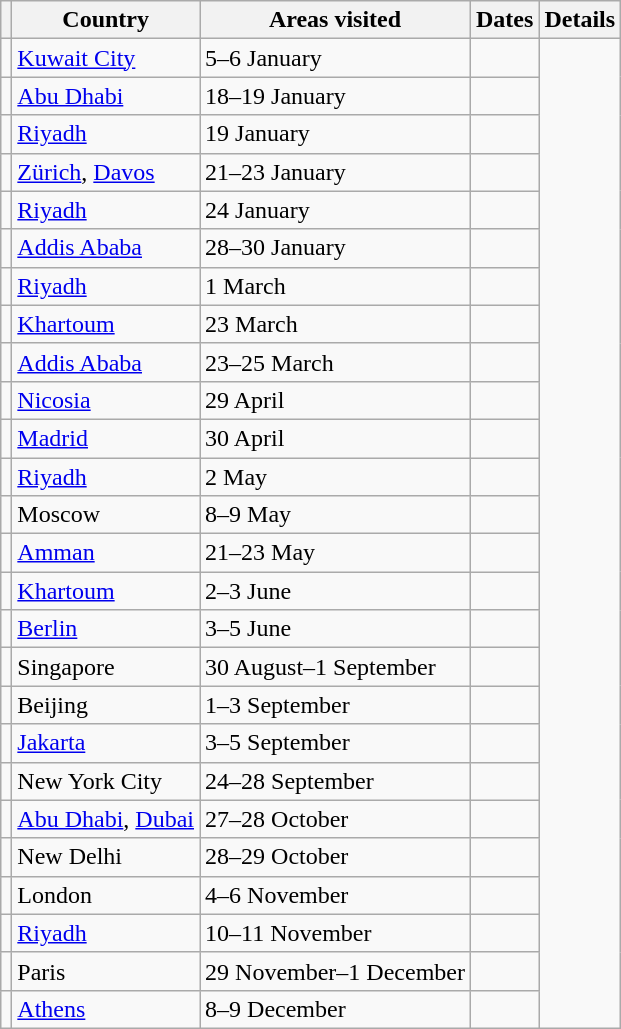<table class="wikitable sortable">
<tr>
<th></th>
<th>Country</th>
<th>Areas visited</th>
<th>Dates</th>
<th class="unsortable">Details</th>
</tr>
<tr>
<td></td>
<td><a href='#'>Kuwait City</a></td>
<td>5–6 January</td>
<td></td>
</tr>
<tr>
<td></td>
<td><a href='#'>Abu Dhabi</a></td>
<td>18–19 January</td>
<td></td>
</tr>
<tr>
<td></td>
<td><a href='#'>Riyadh</a></td>
<td>19 January</td>
<td></td>
</tr>
<tr>
<td></td>
<td><a href='#'>Zürich</a>, <a href='#'>Davos</a></td>
<td>21–23 January</td>
<td></td>
</tr>
<tr>
<td></td>
<td><a href='#'>Riyadh</a></td>
<td>24 January</td>
<td></td>
</tr>
<tr>
<td></td>
<td><a href='#'>Addis Ababa</a></td>
<td>28–30 January</td>
<td></td>
</tr>
<tr>
<td></td>
<td><a href='#'>Riyadh</a></td>
<td>1 March</td>
<td></td>
</tr>
<tr>
<td></td>
<td><a href='#'>Khartoum</a></td>
<td>23 March</td>
<td></td>
</tr>
<tr>
<td></td>
<td><a href='#'>Addis Ababa</a></td>
<td>23–25 March</td>
<td></td>
</tr>
<tr>
<td></td>
<td><a href='#'>Nicosia</a></td>
<td>29 April</td>
<td></td>
</tr>
<tr>
<td></td>
<td><a href='#'>Madrid</a></td>
<td>30 April</td>
<td></td>
</tr>
<tr>
<td></td>
<td><a href='#'>Riyadh</a></td>
<td>2 May</td>
<td></td>
</tr>
<tr>
<td></td>
<td>Moscow</td>
<td>8–9 May</td>
<td></td>
</tr>
<tr>
<td></td>
<td><a href='#'>Amman</a></td>
<td>21–23 May</td>
<td></td>
</tr>
<tr>
<td></td>
<td><a href='#'>Khartoum</a></td>
<td>2–3 June</td>
<td></td>
</tr>
<tr>
<td></td>
<td><a href='#'>Berlin</a></td>
<td>3–5 June</td>
<td></td>
</tr>
<tr>
<td></td>
<td>Singapore</td>
<td>30 August–1 September</td>
<td></td>
</tr>
<tr>
<td></td>
<td>Beijing</td>
<td>1–3 September</td>
<td></td>
</tr>
<tr>
<td></td>
<td><a href='#'>Jakarta</a></td>
<td>3–5 September</td>
<td></td>
</tr>
<tr>
<td></td>
<td>New York City</td>
<td>24–28 September</td>
<td></td>
</tr>
<tr>
<td></td>
<td><a href='#'>Abu Dhabi</a>, <a href='#'>Dubai</a></td>
<td>27–28 October</td>
<td></td>
</tr>
<tr>
<td></td>
<td>New Delhi</td>
<td>28–29 October</td>
<td></td>
</tr>
<tr>
<td></td>
<td>London</td>
<td>4–6 November</td>
<td></td>
</tr>
<tr>
<td></td>
<td><a href='#'>Riyadh</a></td>
<td>10–11 November</td>
<td></td>
</tr>
<tr>
<td></td>
<td>Paris</td>
<td>29 November–1 December</td>
<td></td>
</tr>
<tr>
<td></td>
<td><a href='#'>Athens</a></td>
<td>8–9 December</td>
<td></td>
</tr>
</table>
